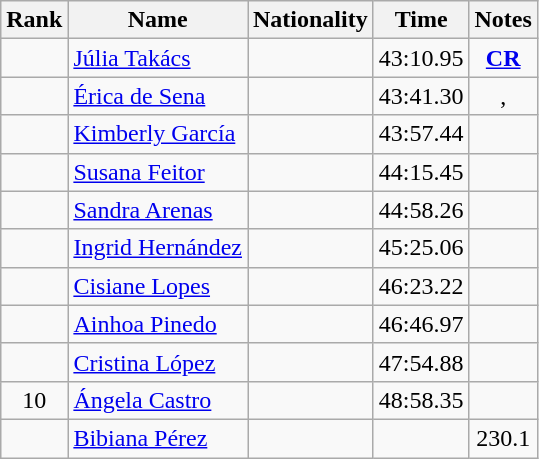<table class="wikitable sortable" style="text-align:center">
<tr>
<th>Rank</th>
<th>Name</th>
<th>Nationality</th>
<th>Time</th>
<th>Notes</th>
</tr>
<tr>
<td></td>
<td align=left><a href='#'>Júlia Takács</a></td>
<td align=left></td>
<td>43:10.95</td>
<td><strong><a href='#'>CR</a></strong></td>
</tr>
<tr>
<td></td>
<td align=left><a href='#'>Érica de Sena</a></td>
<td align=left></td>
<td>43:41.30</td>
<td><strong></strong>, <strong></strong></td>
</tr>
<tr>
<td></td>
<td align=left><a href='#'>Kimberly García</a></td>
<td align=left></td>
<td>43:57.44</td>
<td><strong></strong></td>
</tr>
<tr>
<td></td>
<td align=left><a href='#'>Susana Feitor</a></td>
<td align=left></td>
<td>44:15.45</td>
<td></td>
</tr>
<tr>
<td></td>
<td align=left><a href='#'>Sandra Arenas</a></td>
<td align=left></td>
<td>44:58.26</td>
<td><strong></strong></td>
</tr>
<tr>
<td></td>
<td align=left><a href='#'>Ingrid Hernández</a></td>
<td align=left></td>
<td>45:25.06</td>
<td><strong></strong></td>
</tr>
<tr>
<td></td>
<td align=left><a href='#'>Cisiane Lopes</a></td>
<td align=left></td>
<td>46:23.22</td>
<td><strong></strong></td>
</tr>
<tr>
<td></td>
<td align=left><a href='#'>Ainhoa Pinedo</a></td>
<td align=left></td>
<td>46:46.97</td>
<td></td>
</tr>
<tr>
<td></td>
<td align=left><a href='#'>Cristina López</a></td>
<td align=left></td>
<td>47:54.88</td>
<td></td>
</tr>
<tr>
<td>10</td>
<td align=left><a href='#'>Ángela Castro</a></td>
<td align=left></td>
<td>48:58.35</td>
<td></td>
</tr>
<tr>
<td></td>
<td align=left><a href='#'>Bibiana Pérez</a></td>
<td align=left></td>
<td></td>
<td>230.1</td>
</tr>
</table>
